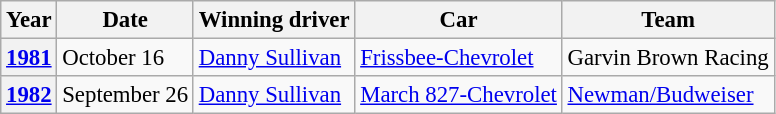<table class="wikitable" style="font-size: 95%;">
<tr>
<th>Year</th>
<th>Date</th>
<th>Winning driver</th>
<th>Car</th>
<th>Team</th>
</tr>
<tr>
<th><a href='#'>1981</a></th>
<td>October 16</td>
<td> <a href='#'>Danny Sullivan</a></td>
<td><a href='#'>Frissbee-Chevrolet</a></td>
<td>Garvin Brown Racing</td>
</tr>
<tr>
<th><a href='#'>1982</a></th>
<td>September 26</td>
<td> <a href='#'>Danny Sullivan</a></td>
<td><a href='#'>March 827-Chevrolet</a></td>
<td><a href='#'>Newman/Budweiser</a></td>
</tr>
</table>
